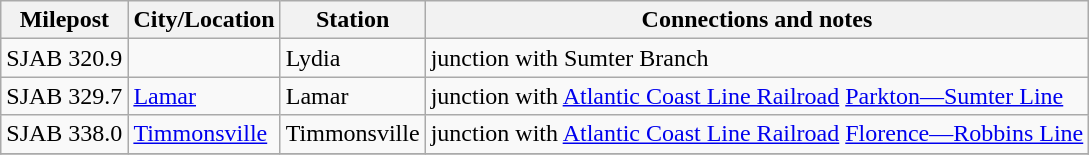<table class="wikitable">
<tr>
<th>Milepost</th>
<th>City/Location</th>
<th>Station</th>
<th>Connections and notes</th>
</tr>
<tr>
<td>SJAB 320.9</td>
<td></td>
<td>Lydia</td>
<td>junction with Sumter Branch</td>
</tr>
<tr>
<td>SJAB 329.7</td>
<td><a href='#'>Lamar</a></td>
<td>Lamar</td>
<td>junction with <a href='#'>Atlantic Coast Line Railroad</a> <a href='#'>Parkton—Sumter Line</a></td>
</tr>
<tr>
<td>SJAB 338.0</td>
<td><a href='#'>Timmonsville</a></td>
<td>Timmonsville</td>
<td>junction with <a href='#'>Atlantic Coast Line Railroad</a> <a href='#'>Florence—Robbins Line</a></td>
</tr>
<tr>
</tr>
</table>
